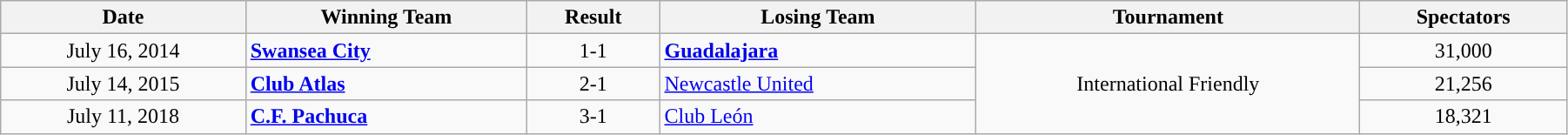<table class="wikitable" style="text-align:left; width:95%;" style="text-align:center">
<tr>
<th style="text-align:center; ">Date</th>
<th style="text-align:center; ">Winning Team</th>
<th style="text-align:center; ">Result</th>
<th style="text-align:center; ">Losing Team</th>
<th style="text-align:center; ">Tournament</th>
<th style="text-align:center; ">Spectators</th>
</tr>
<tr>
<td style="text-align:center;">July 16, 2014</td>
<td><strong> <a href='#'>Swansea City</a></strong></td>
<td style="text-align:center;">1-1</td>
<td><strong> <a href='#'>Guadalajara</a></strong></td>
<td style="text-align:center;" rowspan=3>International Friendly</td>
<td style="text-align:center;">31,000</td>
</tr>
<tr>
<td style="text-align:center;">July 14, 2015</td>
<td><strong> <a href='#'>Club Atlas</a></strong></td>
<td style="text-align:center;">2-1</td>
<td> <a href='#'>Newcastle United</a></td>
<td style="text-align:center;">21,256</td>
</tr>
<tr>
<td style="text-align:center;">July 11, 2018</td>
<td><strong> <a href='#'>C.F. Pachuca</a></strong></td>
<td style="text-align:center;">3-1</td>
<td> <a href='#'>Club León</a></td>
<td style="text-align:center;">18,321</td>
</tr>
</table>
